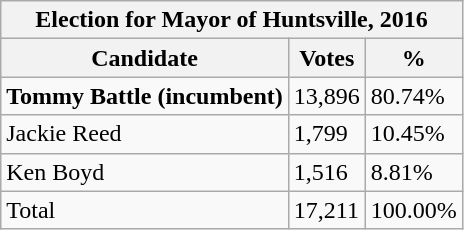<table class="wikitable">
<tr>
<th colspan="3">Election for Mayor of Huntsville, 2016</th>
</tr>
<tr>
<th>Candidate</th>
<th>Votes</th>
<th>%</th>
</tr>
<tr>
<td><strong>Tommy Battle (incumbent)</strong></td>
<td>13,896</td>
<td>80.74%</td>
</tr>
<tr>
<td>Jackie Reed</td>
<td>1,799</td>
<td>10.45%</td>
</tr>
<tr>
<td>Ken Boyd</td>
<td>1,516</td>
<td>8.81%</td>
</tr>
<tr>
<td>Total</td>
<td>17,211</td>
<td>100.00%</td>
</tr>
</table>
